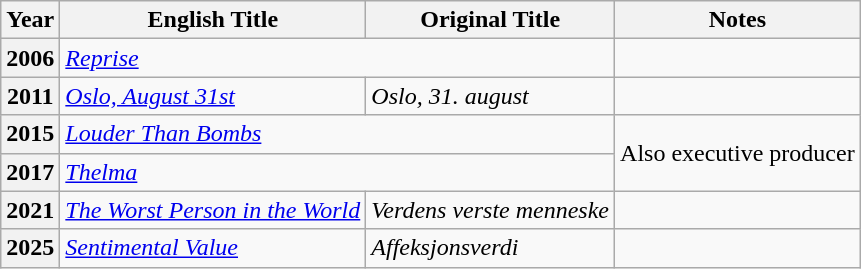<table class="wikitable">
<tr>
<th>Year</th>
<th>English Title</th>
<th>Original Title</th>
<th>Notes</th>
</tr>
<tr>
<th>2006</th>
<td colspan="2"><em><a href='#'>Reprise</a></em></td>
<td></td>
</tr>
<tr>
<th>2011</th>
<td><em><a href='#'>Oslo, August 31st</a></em></td>
<td><em>Oslo, 31. august</em></td>
<td></td>
</tr>
<tr>
<th>2015</th>
<td colspan="2"><em><a href='#'>Louder Than Bombs</a></em></td>
<td rowspan="2">Also executive producer</td>
</tr>
<tr>
<th>2017</th>
<td colspan="2"><em><a href='#'>Thelma</a></em></td>
</tr>
<tr>
<th>2021</th>
<td><em><a href='#'>The Worst Person in the World</a></em></td>
<td><em>Verdens verste menneske</em></td>
<td></td>
</tr>
<tr>
<th>2025</th>
<td><em><a href='#'>Sentimental Value</a></em></td>
<td><em>Affeksjonsverdi</em></td>
<td></td>
</tr>
</table>
